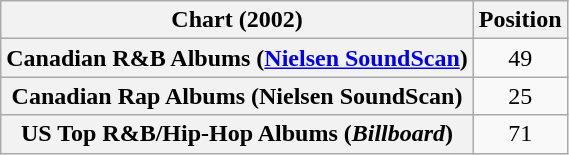<table class="wikitable plainrowheaders" style="text-align:center">
<tr>
<th scope="col">Chart (2002)</th>
<th scope="col">Position</th>
</tr>
<tr>
<th scope="row">Canadian R&B Albums (<a href='#'>Nielsen SoundScan</a>)</th>
<td>49</td>
</tr>
<tr>
<th scope="row">Canadian Rap Albums (Nielsen SoundScan)</th>
<td>25</td>
</tr>
<tr>
<th scope="row">US Top R&B/Hip-Hop Albums (<em>Billboard</em>)</th>
<td>71</td>
</tr>
</table>
